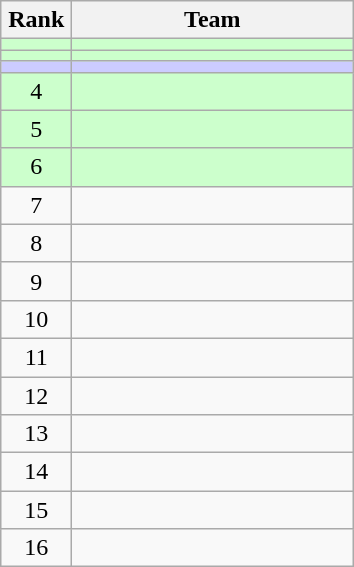<table class="wikitable" style="text-align: center;">
<tr>
<th width=40>Rank</th>
<th width=180>Team</th>
</tr>
<tr bgcolor=ccffcc>
<td></td>
<td align=left></td>
</tr>
<tr bgcolor=ccffcc>
<td></td>
<td align=left></td>
</tr>
<tr bgcolor=ccccff>
<td></td>
<td align=left></td>
</tr>
<tr bgcolor=ccffcc>
<td>4</td>
<td align=left></td>
</tr>
<tr bgcolor=ccffcc>
<td>5</td>
<td align=left></td>
</tr>
<tr bgcolor=ccffcc>
<td>6</td>
<td align=left></td>
</tr>
<tr>
<td>7</td>
<td align=left></td>
</tr>
<tr>
<td>8</td>
<td align=left></td>
</tr>
<tr>
<td>9</td>
<td align=left></td>
</tr>
<tr>
<td>10</td>
<td align=left></td>
</tr>
<tr>
<td>11</td>
<td align=left></td>
</tr>
<tr>
<td>12</td>
<td align=left></td>
</tr>
<tr>
<td>13</td>
<td align=left></td>
</tr>
<tr>
<td>14</td>
<td align=left></td>
</tr>
<tr>
<td>15</td>
<td align=left></td>
</tr>
<tr>
<td>16</td>
<td align=left></td>
</tr>
</table>
